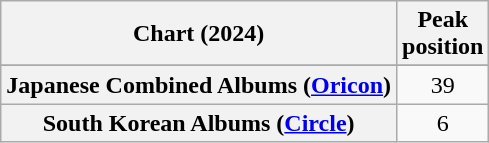<table class="wikitable sortable plainrowheaders" style="text-align:center">
<tr>
<th scope="col">Chart (2024)</th>
<th scope="col">Peak<br>position</th>
</tr>
<tr>
</tr>
<tr>
<th scope="row">Japanese Combined Albums (<a href='#'>Oricon</a>)</th>
<td>39</td>
</tr>
<tr>
<th scope="row">South Korean Albums (<a href='#'>Circle</a>)</th>
<td>6</td>
</tr>
</table>
